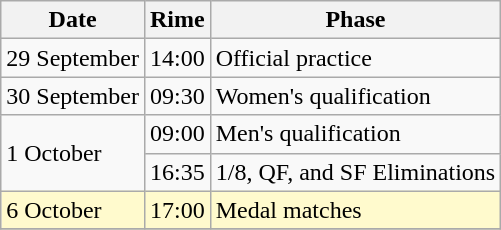<table class=wikitable>
<tr>
<th>Date</th>
<th>Rime</th>
<th>Phase</th>
</tr>
<tr>
<td>29 September</td>
<td>14:00</td>
<td>Official practice</td>
</tr>
<tr>
<td>30 September</td>
<td>09:30</td>
<td>Women's qualification</td>
</tr>
<tr>
<td rowspan=2>1 October</td>
<td>09:00</td>
<td>Men's qualification</td>
</tr>
<tr>
<td>16:35</td>
<td>1/8, QF, and SF Eliminations</td>
</tr>
<tr style=background:lemonchiffon>
<td>6 October</td>
<td>17:00</td>
<td>Medal matches</td>
</tr>
<tr>
</tr>
</table>
